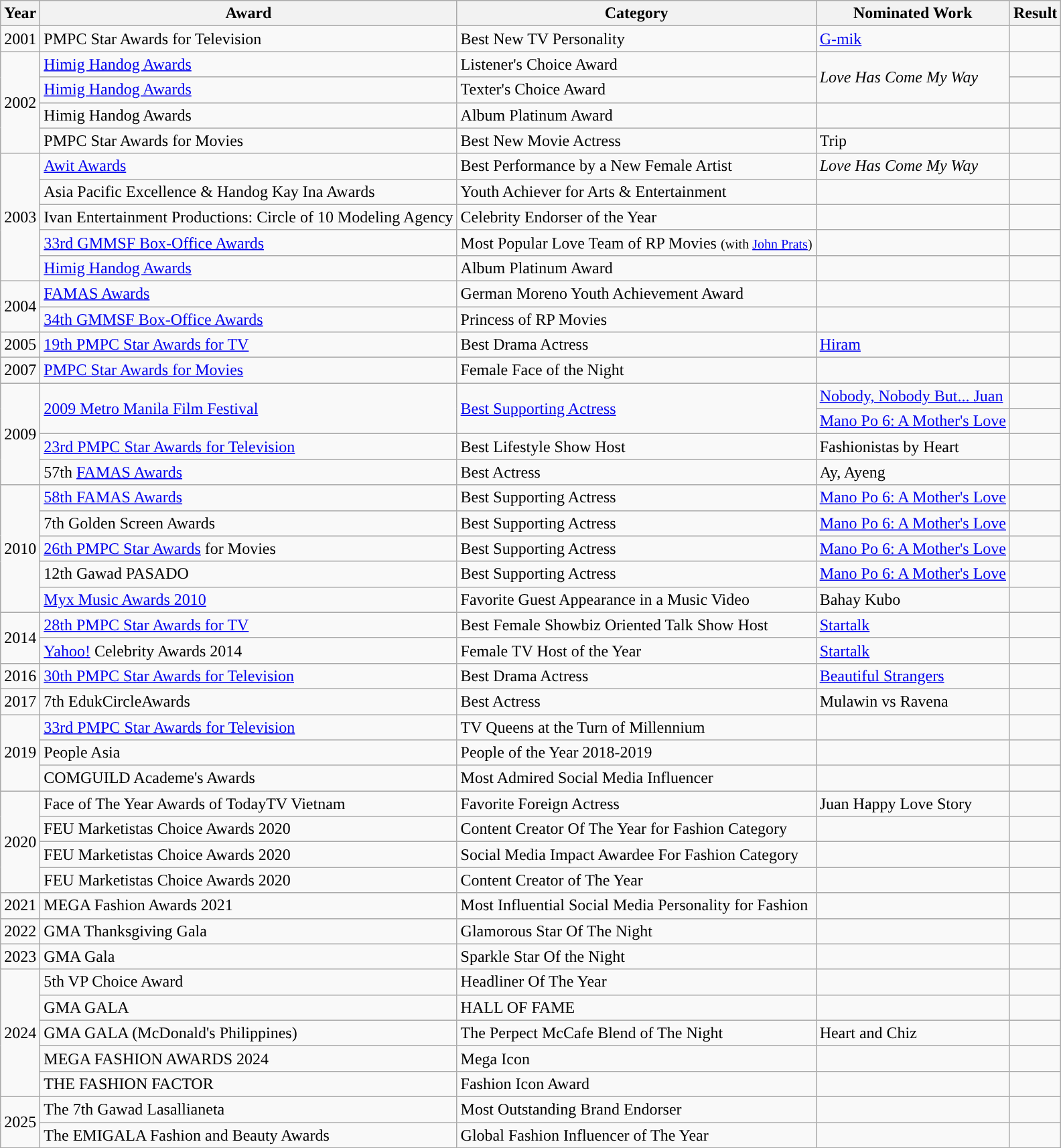<table class="wikitable">
<tr>
<th>Year</th>
<th>Award</th>
<th>Category</th>
<th>Nominated Work</th>
<th>Result</th>
</tr>
<tr>
<td>2001</td>
<td>PMPC Star Awards for Television</td>
<td>Best New TV Personality</td>
<td><a href='#'>G-mik</a></td>
<td></td>
</tr>
<tr>
<td rowspan="4">2002</td>
<td><a href='#'>Himig Handog Awards</a></td>
<td>Listener's Choice Award</td>
<td rowspan=2><em>Love</em> <em>Has Come My Way</em></td>
<td></td>
</tr>
<tr>
<td><a href='#'>Himig Handog Awards</a></td>
<td>Texter's Choice Award</td>
<td></td>
</tr>
<tr>
<td>Himig Handog Awards</td>
<td>Album Platinum Award</td>
<td></td>
<td></td>
</tr>
<tr>
<td>PMPC Star Awards for Movies</td>
<td>Best New Movie Actress</td>
<td>Trip</td>
<td></td>
</tr>
<tr>
<td rowspan="5">2003</td>
<td><a href='#'>Awit Awards</a></td>
<td>Best Performance by a New Female Artist</td>
<td><em>Love Has Come My Way</em></td>
<td></td>
</tr>
<tr>
<td>Asia Pacific Excellence & Handog Kay Ina Awards</td>
<td>Youth Achiever for Arts & Entertainment</td>
<td></td>
<td></td>
</tr>
<tr>
<td>Ivan Entertainment Productions: Circle of 10 Modeling Agency</td>
<td>Celebrity Endorser of the Year</td>
<td></td>
<td></td>
</tr>
<tr>
<td><a href='#'>33rd GMMSF Box-Office Awards</a></td>
<td>Most Popular Love Team of RP Movies <small>(with <a href='#'>John Prats</a>)</small></td>
<td></td>
<td></td>
</tr>
<tr>
<td><a href='#'>Himig Handog Awards</a></td>
<td>Album Platinum Award</td>
<td></td>
<td></td>
</tr>
<tr>
<td rowspan=2>2004</td>
<td><a href='#'>FAMAS Awards</a></td>
<td>German Moreno Youth Achievement Award</td>
<td></td>
<td></td>
</tr>
<tr>
<td><a href='#'>34th GMMSF Box-Office Awards</a></td>
<td>Princess of RP Movies</td>
<td></td>
<td></td>
</tr>
<tr>
<td>2005</td>
<td><a href='#'>19th PMPC Star Awards for TV</a></td>
<td>Best Drama Actress</td>
<td><a href='#'>Hiram</a></td>
<td></td>
</tr>
<tr>
<td>2007</td>
<td><a href='#'>PMPC Star Awards for Movies</a></td>
<td>Female Face of the Night</td>
<td></td>
<td></td>
</tr>
<tr>
<td rowspan="4">2009</td>
<td rowspan=2><a href='#'>2009 Metro Manila Film Festival</a></td>
<td rowspan=2><a href='#'>Best Supporting Actress</a></td>
<td><a href='#'>Nobody, Nobody But... Juan</a></td>
<td></td>
</tr>
<tr>
<td><a href='#'>Mano Po 6: A Mother's Love</a></td>
<td></td>
</tr>
<tr>
<td><a href='#'>23rd PMPC Star Awards for Television</a></td>
<td>Best Lifestyle Show Host</td>
<td>Fashionistas by Heart</td>
<td></td>
</tr>
<tr>
<td>57th <a href='#'>FAMAS Awards</a></td>
<td>Best Actress</td>
<td>Ay, Ayeng</td>
<td></td>
</tr>
<tr>
<td rowspan="5">2010</td>
<td><a href='#'>58th FAMAS Awards</a></td>
<td>Best Supporting Actress</td>
<td><a href='#'>Mano Po 6: A Mother's Love</a></td>
<td></td>
</tr>
<tr>
<td>7th Golden Screen Awards</td>
<td>Best Supporting Actress</td>
<td><a href='#'>Mano Po 6: A Mother's Love</a></td>
<td></td>
</tr>
<tr>
<td><a href='#'>26th PMPC Star Awards</a> for Movies</td>
<td>Best Supporting Actress</td>
<td><a href='#'>Mano Po 6: A Mother's Love</a></td>
<td></td>
</tr>
<tr>
<td>12th Gawad PASADO</td>
<td>Best Supporting Actress</td>
<td><a href='#'>Mano Po 6: A Mother's Love</a></td>
<td></td>
</tr>
<tr>
<td><a href='#'>Myx Music Awards 2010</a></td>
<td>Favorite Guest Appearance in a Music Video</td>
<td>Bahay Kubo</td>
<td></td>
</tr>
<tr>
<td rowspan='2'>2014</td>
<td><a href='#'>28th PMPC Star Awards for TV</a></td>
<td>Best Female Showbiz Oriented Talk Show Host</td>
<td><a href='#'>Startalk</a></td>
<td></td>
</tr>
<tr>
<td><a href='#'>Yahoo!</a> Celebrity Awards 2014</td>
<td>Female TV Host of the Year</td>
<td><a href='#'>Startalk</a></td>
<td></td>
</tr>
<tr>
<td>2016</td>
<td><a href='#'>30th PMPC Star Awards for Television</a></td>
<td>Best Drama Actress</td>
<td><a href='#'>Beautiful Strangers</a></td>
<td></td>
</tr>
<tr>
<td>2017</td>
<td>7th EdukCircleAwards</td>
<td>Best Actress</td>
<td>Mulawin vs Ravena</td>
<td></td>
</tr>
<tr>
<td rowspan="3">2019</td>
<td><a href='#'>33rd PMPC Star Awards for Television</a></td>
<td>TV Queens at the Turn of Millennium</td>
<td></td>
<td></td>
</tr>
<tr>
<td>People Asia</td>
<td>People of the Year 2018-2019</td>
<td></td>
<td></td>
</tr>
<tr>
<td>COMGUILD Academe's Awards</td>
<td>Most Admired Social Media Influencer</td>
<td></td>
<td></td>
</tr>
<tr>
<td rowspan="4">2020</td>
<td>Face of The Year Awards of TodayTV Vietnam</td>
<td>Favorite Foreign Actress</td>
<td>Juan Happy Love Story</td>
<td></td>
</tr>
<tr>
<td>FEU Marketistas Choice Awards 2020</td>
<td>Content Creator Of The Year for Fashion Category</td>
<td></td>
<td></td>
</tr>
<tr>
<td>FEU Marketistas Choice Awards 2020</td>
<td>Social Media Impact Awardee For Fashion Category</td>
<td></td>
<td></td>
</tr>
<tr>
<td>FEU Marketistas Choice Awards 2020</td>
<td>Content Creator of The Year</td>
<td></td>
<td></td>
</tr>
<tr>
<td>2021</td>
<td>MEGA Fashion Awards 2021</td>
<td>Most Influential Social Media Personality for Fashion</td>
<td></td>
<td></td>
</tr>
<tr>
<td>2022</td>
<td>GMA Thanksgiving Gala</td>
<td>Glamorous Star Of The Night</td>
<td></td>
<td></td>
</tr>
<tr>
<td>2023</td>
<td>GMA Gala</td>
<td>Sparkle Star Of the Night</td>
<td></td>
<td></td>
</tr>
<tr>
<td rowspan="5">2024</td>
<td>5th VP Choice Award</td>
<td>Headliner Of The Year</td>
<td></td>
<td></td>
</tr>
<tr>
<td>GMA GALA</td>
<td>HALL OF FAME</td>
<td></td>
<td></td>
</tr>
<tr>
<td>GMA GALA (McDonald's Philippines)</td>
<td>The Perpect McCafe Blend of The Night</td>
<td>Heart and Chiz</td>
<td></td>
</tr>
<tr>
<td>MEGA FASHION AWARDS 2024</td>
<td>Mega Icon</td>
<td></td>
<td></td>
</tr>
<tr>
<td>THE FASHION FACTOR</td>
<td>Fashion Icon Award</td>
<td></td>
<td></td>
</tr>
<tr>
<td rowspan='2'>2025</td>
<td>The 7th Gawad Lasallianeta</td>
<td>Most Outstanding Brand Endorser</td>
<td></td>
<td></td>
</tr>
<tr>
<td>The EMIGALA Fashion and Beauty Awards</td>
<td>Global Fashion Influencer of The Year</td>
<td></td>
<td></td>
</tr>
</table>
